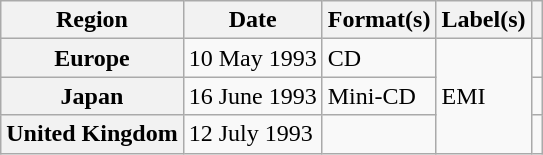<table class="wikitable plainrowheaders">
<tr>
<th scope="col">Region</th>
<th scope="col">Date</th>
<th scope="col">Format(s)</th>
<th scope="col">Label(s)</th>
<th scope="col"></th>
</tr>
<tr>
<th scope="row">Europe</th>
<td>10 May 1993</td>
<td>CD</td>
<td rowspan="3">EMI</td>
<td></td>
</tr>
<tr>
<th scope="row">Japan</th>
<td>16 June 1993</td>
<td>Mini-CD</td>
<td></td>
</tr>
<tr>
<th scope="row">United Kingdom</th>
<td>12 July 1993</td>
<td></td>
<td></td>
</tr>
</table>
